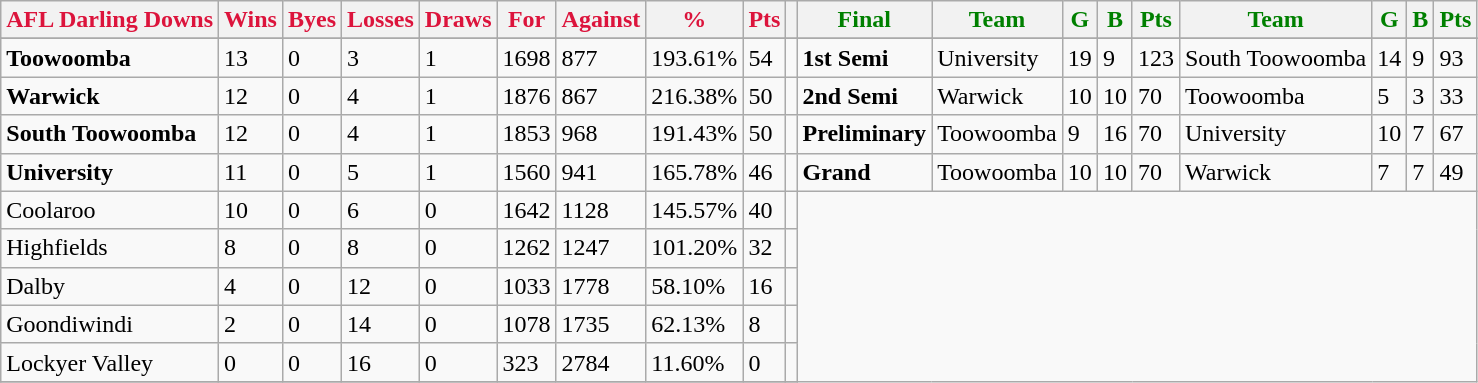<table class="wikitable">
<tr>
<th style="color:crimson">AFL Darling Downs</th>
<th style="color:crimson">Wins</th>
<th style="color:crimson">Byes</th>
<th style="color:crimson">Losses</th>
<th style="color:crimson">Draws</th>
<th style="color:crimson">For</th>
<th style="color:crimson">Against</th>
<th style="color:crimson">%</th>
<th style="color:crimson">Pts</th>
<th></th>
<th style="color:green">Final</th>
<th style="color:green">Team</th>
<th style="color:green">G</th>
<th style="color:green">B</th>
<th style="color:green">Pts</th>
<th style="color:green">Team</th>
<th style="color:green">G</th>
<th style="color:green">B</th>
<th style="color:green">Pts</th>
</tr>
<tr>
</tr>
<tr>
</tr>
<tr>
<td><strong>	Toowoomba	</strong></td>
<td>13</td>
<td>0</td>
<td>3</td>
<td>1</td>
<td>1698</td>
<td>877</td>
<td>193.61%</td>
<td>54</td>
<td></td>
<td><strong>1st Semi</strong></td>
<td>University</td>
<td>19</td>
<td>9</td>
<td>123</td>
<td>South Toowoomba</td>
<td>14</td>
<td>9</td>
<td>93</td>
</tr>
<tr>
<td><strong>	Warwick	</strong></td>
<td>12</td>
<td>0</td>
<td>4</td>
<td>1</td>
<td>1876</td>
<td>867</td>
<td>216.38%</td>
<td>50</td>
<td></td>
<td><strong>2nd Semi</strong></td>
<td>Warwick</td>
<td>10</td>
<td>10</td>
<td>70</td>
<td>Toowoomba</td>
<td>5</td>
<td>3</td>
<td>33</td>
</tr>
<tr>
<td><strong>	South Toowoomba	</strong></td>
<td>12</td>
<td>0</td>
<td>4</td>
<td>1</td>
<td>1853</td>
<td>968</td>
<td>191.43%</td>
<td>50</td>
<td></td>
<td><strong>Preliminary</strong></td>
<td>Toowoomba</td>
<td>9</td>
<td>16</td>
<td>70</td>
<td>University</td>
<td>10</td>
<td>7</td>
<td>67</td>
</tr>
<tr>
<td><strong>	University	</strong></td>
<td>11</td>
<td>0</td>
<td>5</td>
<td>1</td>
<td>1560</td>
<td>941</td>
<td>165.78%</td>
<td>46</td>
<td></td>
<td><strong>Grand</strong></td>
<td>Toowoomba</td>
<td>10</td>
<td>10</td>
<td>70</td>
<td>Warwick</td>
<td>7</td>
<td>7</td>
<td>49</td>
</tr>
<tr>
<td>Coolaroo</td>
<td>10</td>
<td>0</td>
<td>6</td>
<td>0</td>
<td>1642</td>
<td>1128</td>
<td>145.57%</td>
<td>40</td>
<td></td>
</tr>
<tr>
<td>Highfields</td>
<td>8</td>
<td>0</td>
<td>8</td>
<td>0</td>
<td>1262</td>
<td>1247</td>
<td>101.20%</td>
<td>32</td>
<td></td>
</tr>
<tr>
<td>Dalby</td>
<td>4</td>
<td>0</td>
<td>12</td>
<td>0</td>
<td>1033</td>
<td>1778</td>
<td>58.10%</td>
<td>16</td>
<td></td>
</tr>
<tr>
<td>Goondiwindi</td>
<td>2</td>
<td>0</td>
<td>14</td>
<td>0</td>
<td>1078</td>
<td>1735</td>
<td>62.13%</td>
<td>8</td>
<td></td>
</tr>
<tr>
<td>Lockyer Valley</td>
<td>0</td>
<td>0</td>
<td>16</td>
<td>0</td>
<td>323</td>
<td>2784</td>
<td>11.60%</td>
<td>0</td>
<td></td>
</tr>
<tr>
</tr>
</table>
